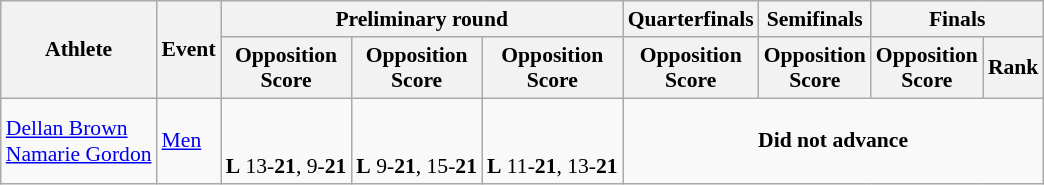<table class="wikitable" border="1" style="font-size:90%">
<tr>
<th rowspan=2>Athlete</th>
<th rowspan=2>Event</th>
<th colspan=3>Preliminary round</th>
<th>Quarterfinals</th>
<th>Semifinals</th>
<th colspan=2>Finals</th>
</tr>
<tr>
<th>Opposition<br>Score</th>
<th>Opposition<br>Score</th>
<th>Opposition<br>Score</th>
<th>Opposition<br>Score</th>
<th>Opposition<br>Score</th>
<th>Opposition<br>Score</th>
<th>Rank</th>
</tr>
<tr>
<td><a href='#'>Dellan Brown</a><br><a href='#'>Namarie Gordon</a></td>
<td><a href='#'>Men</a></td>
<td><br><br><strong>L</strong> 13-<strong>21</strong>, 9-<strong>21</strong></td>
<td><br><br><strong>L</strong> 9-<strong>21</strong>, 15-<strong>21</strong></td>
<td><br><br><strong>L</strong> 11-<strong>21</strong>, 13-<strong>21</strong></td>
<td align="center" colspan="7"><strong>Did not advance</strong></td>
</tr>
</table>
